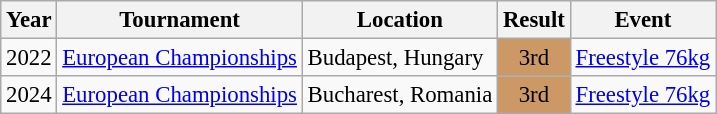<table class="wikitable" style="font-size:95%;">
<tr>
<th>Year</th>
<th>Tournament</th>
<th>Location</th>
<th>Result</th>
<th>Event</th>
</tr>
<tr>
<td>2022</td>
<td><a href='#'>European Championships</a></td>
<td>Budapest, Hungary</td>
<td align="center" bgcolor="cc9966">3rd</td>
<td><a href='#'>Freestyle 76kg</a></td>
</tr>
<tr>
<td>2024</td>
<td><a href='#'>European Championships</a></td>
<td>Bucharest, Romania</td>
<td align="center" bgcolor="cc9966">3rd</td>
<td><a href='#'>Freestyle 76kg</a></td>
</tr>
</table>
